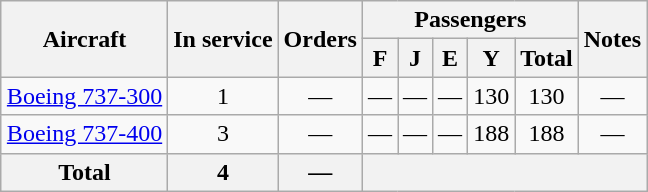<table class="wikitable" style="margin:1em auto; border-collapse:collapse;text-align:center">
<tr Pars Fleet>
<th rowspan="2">Aircraft</th>
<th rowspan="2">In service</th>
<th rowspan="2">Orders</th>
<th colspan="5">Passengers</th>
<th rowspan="2">Notes</th>
</tr>
<tr>
<th><abbr>F</abbr></th>
<th><abbr>J</abbr></th>
<th><abbr>E</abbr></th>
<th><abbr>Y</abbr></th>
<th>Total</th>
</tr>
<tr>
<td><a href='#'>Boeing 737-300</a></td>
<td>1</td>
<td>—</td>
<td>—</td>
<td>—</td>
<td>—</td>
<td>130</td>
<td>130</td>
<td>—</td>
</tr>
<tr>
<td><a href='#'>Boeing 737-400</a></td>
<td>3</td>
<td>—</td>
<td>—</td>
<td>—</td>
<td>—</td>
<td>188</td>
<td>188</td>
<td>—</td>
</tr>
<tr>
<th>Total</th>
<th>4</th>
<th>—</th>
<th colspan="7"></th>
</tr>
</table>
